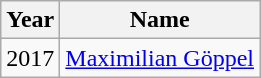<table class="wikitable">
<tr>
<th>Year</th>
<th>Name</th>
</tr>
<tr>
<td>2017</td>
<td> <a href='#'>Maximilian Göppel</a></td>
</tr>
</table>
